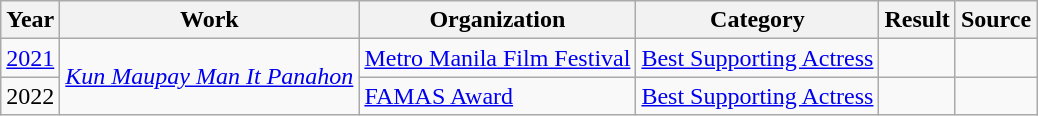<table class="wikitable">
<tr>
<th>Year</th>
<th>Work</th>
<th>Organization</th>
<th>Category</th>
<th>Result</th>
<th>Source </th>
</tr>
<tr>
<td><a href='#'>2021</a></td>
<td rowspan="2"><em><a href='#'>Kun Maupay Man It Panahon</a></em></td>
<td><a href='#'>Metro Manila Film Festival</a></td>
<td><a href='#'>Best Supporting Actress</a></td>
<td></td>
<td></td>
</tr>
<tr>
<td>2022</td>
<td><a href='#'>FAMAS Award</a></td>
<td><a href='#'>Best Supporting Actress</a></td>
<td></td>
<td></td>
</tr>
</table>
